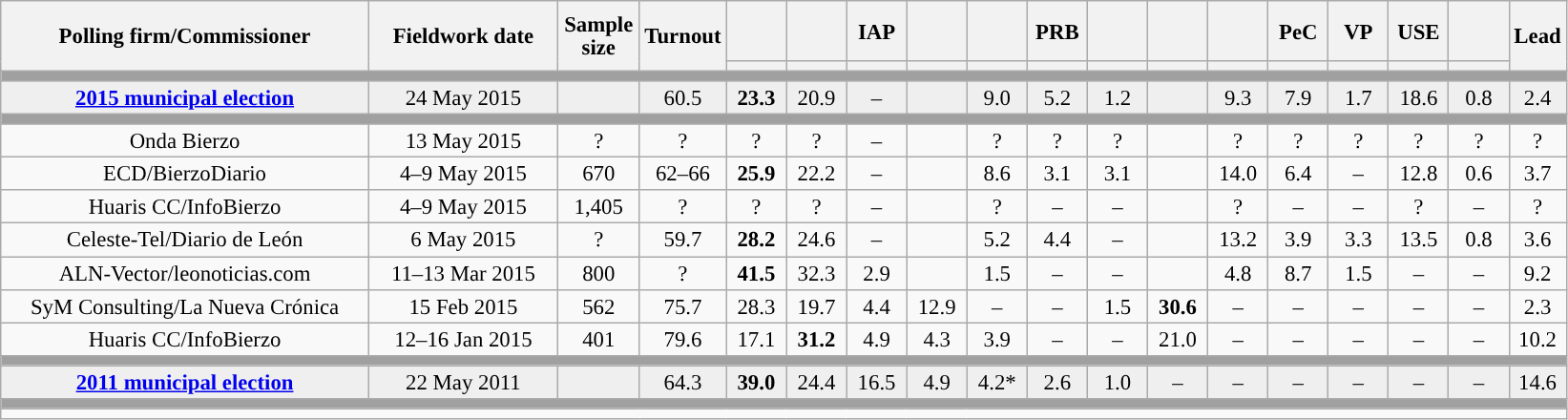<table class="wikitable collapsible collapsed" style="text-align:center; font-size:95%; line-height:16px;">
<tr style="height:42px;">
<th style="width:250px;" rowspan="2">Polling firm/Commissioner</th>
<th style="width:125px;" rowspan="2">Fieldwork date</th>
<th style="width:50px;" rowspan="2">Sample size</th>
<th style="width:45px;" rowspan="2">Turnout</th>
<th style="width:35px;"></th>
<th style="width:35px;"></th>
<th style="width:35px;">IAP</th>
<th style="width:35px;"></th>
<th style="width:35px;"></th>
<th style="width:35px;">PRB</th>
<th style="width:35px;"></th>
<th style="width:35px;"></th>
<th style="width:35px;"></th>
<th style="width:35px;">PeC</th>
<th style="width:35px;">VP</th>
<th style="width:35px;">USE</th>
<th style="width:35px;"></th>
<th style="width:30px;" rowspan="2">Lead</th>
</tr>
<tr>
<th style="color:inherit;background:"></th>
<th style="color:inherit;background:"></th>
<th style="color:inherit;background:"></th>
<th style="color:inherit;background:"></th>
<th style="color:inherit;background:"></th>
<th style="color:inherit;background:"></th>
<th style="color:inherit;background:"></th>
<th style="color:inherit;background:"></th>
<th style="color:inherit;background:"></th>
<th style="color:inherit;background:"></th>
<th style="color:inherit;background:"></th>
<th style="color:inherit;background:"></th>
<th style="color:inherit;background:"></th>
</tr>
<tr>
<td colspan="18" style="background:#A0A0A0"></td>
</tr>
<tr style="background:#EFEFEF;">
<td><strong><a href='#'>2015 municipal election</a></strong></td>
<td>24 May 2015</td>
<td></td>
<td>60.5</td>
<td><strong>23.3</strong><br></td>
<td>20.9<br></td>
<td>–</td>
<td></td>
<td>9.0<br></td>
<td>5.2<br></td>
<td>1.2<br></td>
<td></td>
<td>9.3<br></td>
<td>7.9<br></td>
<td>1.7<br></td>
<td>18.6<br></td>
<td>0.8<br></td>
<td style="background:">2.4</td>
</tr>
<tr>
<td colspan="18" style="background:#A0A0A0"></td>
</tr>
<tr>
<td>Onda Bierzo</td>
<td>13 May 2015</td>
<td>?</td>
<td>?</td>
<td>?<br></td>
<td>?<br></td>
<td>–</td>
<td></td>
<td>?<br></td>
<td>?<br></td>
<td>?<br></td>
<td></td>
<td>?<br></td>
<td>?<br></td>
<td>?<br></td>
<td>?<br></td>
<td>?<br></td>
<td style="background:">?</td>
</tr>
<tr>
<td>ECD/BierzoDiario</td>
<td>4–9 May 2015</td>
<td>670</td>
<td>62–66</td>
<td><strong>25.9</strong><br></td>
<td>22.2<br></td>
<td>–</td>
<td></td>
<td>8.6<br></td>
<td>3.1<br></td>
<td>3.1<br></td>
<td></td>
<td>14.0<br></td>
<td>6.4<br></td>
<td>–</td>
<td>12.8<br></td>
<td>0.6<br></td>
<td style="background:">3.7</td>
</tr>
<tr>
<td>Huaris CC/InfoBierzo</td>
<td>4–9 May 2015</td>
<td>1,405</td>
<td>?</td>
<td>?<br></td>
<td>?<br></td>
<td>–</td>
<td></td>
<td>?<br></td>
<td>–</td>
<td>–</td>
<td></td>
<td>?<br></td>
<td>–</td>
<td>–</td>
<td>?<br></td>
<td>–</td>
<td style="background:">?</td>
</tr>
<tr>
<td>Celeste-Tel/Diario de León</td>
<td>6 May 2015</td>
<td>?</td>
<td>59.7</td>
<td><strong>28.2</strong><br></td>
<td>24.6<br></td>
<td>–</td>
<td></td>
<td>5.2<br></td>
<td>4.4<br></td>
<td>–</td>
<td></td>
<td>13.2<br></td>
<td>3.9<br></td>
<td>3.3<br></td>
<td>13.5<br></td>
<td>0.8<br></td>
<td style="background:">3.6</td>
</tr>
<tr>
<td>ALN-Vector/leonoticias.com</td>
<td>11–13 Mar 2015</td>
<td>800</td>
<td>?</td>
<td><strong>41.5</strong><br></td>
<td>32.3<br></td>
<td>2.9<br></td>
<td></td>
<td>1.5<br></td>
<td>–</td>
<td>–</td>
<td></td>
<td>4.8<br></td>
<td>8.7<br></td>
<td>1.5<br></td>
<td>–</td>
<td>–</td>
<td style="background:">9.2</td>
</tr>
<tr>
<td>SyM Consulting/La Nueva Crónica</td>
<td>15 Feb 2015</td>
<td>562</td>
<td>75.7</td>
<td>28.3<br></td>
<td>19.7<br></td>
<td>4.4<br></td>
<td>12.9<br></td>
<td>–</td>
<td>–</td>
<td>1.5<br></td>
<td><strong>30.6</strong><br></td>
<td>–</td>
<td>–</td>
<td>–</td>
<td>–</td>
<td>–</td>
<td style="background:">2.3</td>
</tr>
<tr>
<td>Huaris CC/InfoBierzo</td>
<td>12–16 Jan 2015</td>
<td>401</td>
<td>79.6</td>
<td>17.1</td>
<td><strong>31.2</strong></td>
<td>4.9</td>
<td>4.3</td>
<td>3.9</td>
<td>–</td>
<td>–</td>
<td>21.0</td>
<td>–</td>
<td>–</td>
<td>–</td>
<td>–</td>
<td>–</td>
<td style="background:">10.2</td>
</tr>
<tr>
<td colspan="18" style="background:#A0A0A0"></td>
</tr>
<tr style="background:#EFEFEF;">
<td><strong><a href='#'>2011 municipal election</a></strong></td>
<td>22 May 2011</td>
<td></td>
<td>64.3</td>
<td><strong>39.0</strong><br></td>
<td>24.4<br></td>
<td>16.5<br></td>
<td>4.9<br></td>
<td>4.2*<br></td>
<td>2.6<br></td>
<td>1.0<br></td>
<td>–</td>
<td>–</td>
<td>–</td>
<td>–</td>
<td>–</td>
<td>–</td>
<td style="background:">14.6</td>
</tr>
<tr>
<td colspan="18" style="background:#A0A0A0"></td>
</tr>
<tr>
<td align="left" colspan="18"></td>
</tr>
</table>
